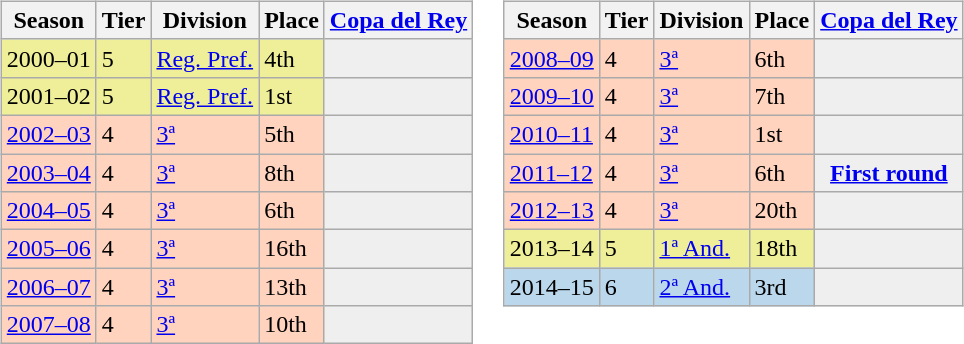<table>
<tr>
<td valign="top" width=0%><br><table class="wikitable">
<tr style="background:#f0f6fa;">
<th>Season</th>
<th>Tier</th>
<th>Division</th>
<th>Place</th>
<th><a href='#'>Copa del Rey</a></th>
</tr>
<tr>
<td style="background:#EFEF99;">2000–01</td>
<td style="background:#EFEF99;">5</td>
<td style="background:#EFEF99;"><a href='#'>Reg. Pref.</a></td>
<td style="background:#EFEF99;">4th</td>
<th style="background:#efefef;"></th>
</tr>
<tr>
<td style="background:#EFEF99;">2001–02</td>
<td style="background:#EFEF99;">5</td>
<td style="background:#EFEF99;"><a href='#'>Reg. Pref.</a></td>
<td style="background:#EFEF99;">1st</td>
<th style="background:#efefef;"></th>
</tr>
<tr>
<td style="background:#FFD3BD;"><a href='#'>2002–03</a></td>
<td style="background:#FFD3BD;">4</td>
<td style="background:#FFD3BD;"><a href='#'>3ª</a></td>
<td style="background:#FFD3BD;">5th</td>
<th style="background:#efefef;"></th>
</tr>
<tr>
<td style="background:#FFD3BD;"><a href='#'>2003–04</a></td>
<td style="background:#FFD3BD;">4</td>
<td style="background:#FFD3BD;"><a href='#'>3ª</a></td>
<td style="background:#FFD3BD;">8th</td>
<th style="background:#efefef;"></th>
</tr>
<tr>
<td style="background:#FFD3BD;"><a href='#'>2004–05</a></td>
<td style="background:#FFD3BD;">4</td>
<td style="background:#FFD3BD;"><a href='#'>3ª</a></td>
<td style="background:#FFD3BD;">6th</td>
<th style="background:#efefef;"></th>
</tr>
<tr>
<td style="background:#FFD3BD;"><a href='#'>2005–06</a></td>
<td style="background:#FFD3BD;">4</td>
<td style="background:#FFD3BD;"><a href='#'>3ª</a></td>
<td style="background:#FFD3BD;">16th</td>
<th style="background:#efefef;"></th>
</tr>
<tr>
<td style="background:#FFD3BD;"><a href='#'>2006–07</a></td>
<td style="background:#FFD3BD;">4</td>
<td style="background:#FFD3BD;"><a href='#'>3ª</a></td>
<td style="background:#FFD3BD;">13th</td>
<th style="background:#efefef;"></th>
</tr>
<tr>
<td style="background:#FFD3BD;"><a href='#'>2007–08</a></td>
<td style="background:#FFD3BD;">4</td>
<td style="background:#FFD3BD;"><a href='#'>3ª</a></td>
<td style="background:#FFD3BD;">10th</td>
<th style="background:#efefef;"></th>
</tr>
</table>
</td>
<td valign="top" width=0%><br><table class="wikitable">
<tr style="background:#f0f6fa;">
<th>Season</th>
<th>Tier</th>
<th>Division</th>
<th>Place</th>
<th><a href='#'>Copa del Rey</a></th>
</tr>
<tr>
<td style="background:#FFD3BD;"><a href='#'>2008–09</a></td>
<td style="background:#FFD3BD;">4</td>
<td style="background:#FFD3BD;"><a href='#'>3ª</a></td>
<td style="background:#FFD3BD;">6th</td>
<td style="background:#efefef;"></td>
</tr>
<tr>
<td style="background:#FFD3BD;"><a href='#'>2009–10</a></td>
<td style="background:#FFD3BD;">4</td>
<td style="background:#FFD3BD;"><a href='#'>3ª</a></td>
<td style="background:#FFD3BD;">7th</td>
<td style="background:#efefef;"></td>
</tr>
<tr>
<td style="background:#FFD3BD;"><a href='#'>2010–11</a></td>
<td style="background:#FFD3BD;">4</td>
<td style="background:#FFD3BD;"><a href='#'>3ª</a></td>
<td style="background:#FFD3BD;">1st</td>
<td style="background:#efefef;"></td>
</tr>
<tr>
<td style="background:#FFD3BD;"><a href='#'>2011–12</a></td>
<td style="background:#FFD3BD;">4</td>
<td style="background:#FFD3BD;"><a href='#'>3ª</a></td>
<td style="background:#FFD3BD;">6th</td>
<th style="background:#efefef;"><a href='#'>First round</a></th>
</tr>
<tr>
<td style="background:#FFD3BD;"><a href='#'>2012–13</a></td>
<td style="background:#FFD3BD;">4</td>
<td style="background:#FFD3BD;"><a href='#'>3ª</a></td>
<td style="background:#FFD3BD;">20th</td>
<th style="background:#efefef;"></th>
</tr>
<tr>
<td style="background:#EFEF99;">2013–14</td>
<td style="background:#EFEF99;">5</td>
<td style="background:#EFEF99;"><a href='#'>1ª And.</a></td>
<td style="background:#EFEF99;">18th</td>
<th style="background:#efefef;"></th>
</tr>
<tr>
<td style="background:#BBD7EC;">2014–15</td>
<td style="background:#BBD7EC;">6</td>
<td style="background:#BBD7EC;"><a href='#'>2ª And.</a></td>
<td style="background:#BBD7EC;">3rd</td>
<th style="background:#efefef;"></th>
</tr>
</table>
</td>
</tr>
</table>
